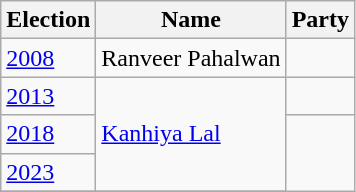<table class="wikitable sortable">
<tr>
<th>Election</th>
<th>Name</th>
<th colspan=2>Party</th>
</tr>
<tr>
<td><a href='#'>2008</a></td>
<td>Ranveer Pahalwan</td>
<td></td>
</tr>
<tr>
<td><a href='#'>2013</a></td>
<td rowspan=3><a href='#'>Kanhiya Lal</a></td>
<td></td>
</tr>
<tr>
<td><a href='#'>2018</a></td>
</tr>
<tr>
<td><a href='#'>2023</a></td>
</tr>
<tr>
</tr>
</table>
